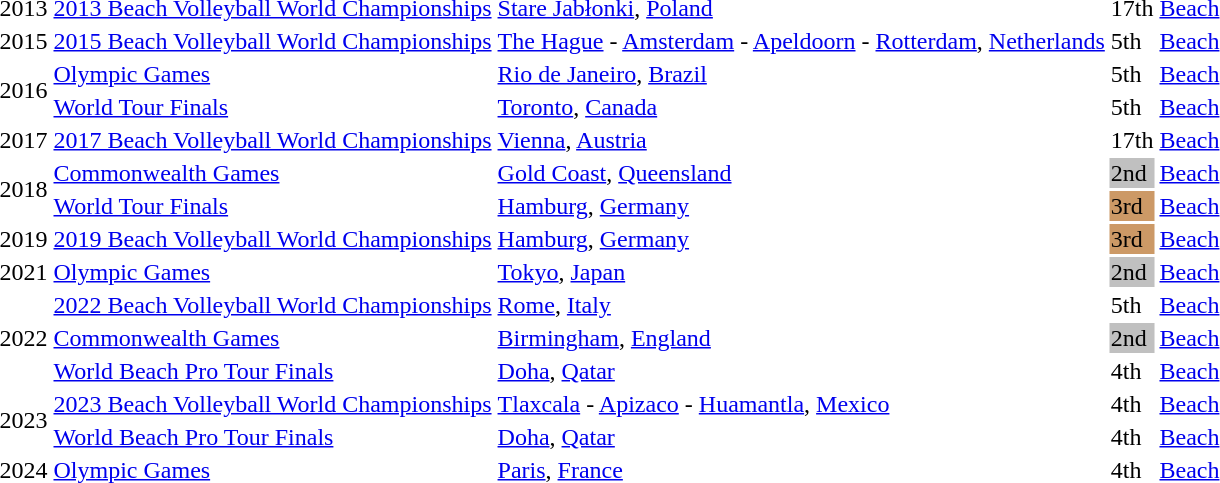<table>
<tr>
<td>2013</td>
<td><a href='#'>2013 Beach Volleyball World Championships</a></td>
<td><a href='#'>Stare Jabłonki</a>, <a href='#'>Poland</a></td>
<td>17th</td>
<td><a href='#'>Beach</a></td>
</tr>
<tr>
<td>2015</td>
<td><a href='#'>2015 Beach Volleyball World Championships</a></td>
<td><a href='#'>The Hague</a> - <a href='#'>Amsterdam</a>	- <a href='#'>Apeldoorn</a> - <a href='#'>Rotterdam</a>, <a href='#'>Netherlands</a></td>
<td>5th</td>
<td><a href='#'>Beach</a></td>
</tr>
<tr>
<td rowspan=2>2016</td>
<td><a href='#'>Olympic Games</a></td>
<td><a href='#'>Rio de Janeiro</a>, <a href='#'>Brazil</a></td>
<td>5th</td>
<td><a href='#'>Beach</a></td>
</tr>
<tr>
<td><a href='#'>World Tour Finals</a></td>
<td><a href='#'>Toronto</a>, <a href='#'>Canada</a></td>
<td>5th</td>
<td><a href='#'>Beach</a></td>
</tr>
<tr>
<td>2017</td>
<td><a href='#'>2017 Beach Volleyball World Championships</a></td>
<td><a href='#'>Vienna</a>, <a href='#'>Austria</a></td>
<td>17th</td>
<td><a href='#'>Beach</a></td>
</tr>
<tr>
<td rowspan=2>2018</td>
<td><a href='#'>Commonwealth Games</a></td>
<td><a href='#'>Gold Coast</a>, <a href='#'>Queensland</a></td>
<td bgcolor="silver">2nd</td>
<td><a href='#'>Beach</a></td>
</tr>
<tr>
<td><a href='#'>World Tour Finals</a></td>
<td><a href='#'>Hamburg</a>, <a href='#'>Germany</a></td>
<td bgcolor=cc9966>3rd</td>
<td><a href='#'>Beach</a></td>
</tr>
<tr>
<td>2019</td>
<td><a href='#'>2019 Beach Volleyball World Championships</a></td>
<td><a href='#'>Hamburg</a>, <a href='#'>Germany</a></td>
<td bgcolor=cc9966>3rd</td>
<td><a href='#'>Beach</a></td>
</tr>
<tr>
<td>2021</td>
<td><a href='#'>Olympic Games</a></td>
<td><a href='#'>Tokyo</a>, <a href='#'>Japan</a></td>
<td bgcolor="silver">2nd</td>
<td><a href='#'>Beach</a></td>
</tr>
<tr>
<td rowspan=3>2022</td>
<td><a href='#'>2022 Beach Volleyball World Championships</a></td>
<td><a href='#'>Rome</a>, <a href='#'>Italy</a></td>
<td>5th</td>
<td><a href='#'>Beach</a></td>
</tr>
<tr>
<td><a href='#'>Commonwealth Games</a></td>
<td><a href='#'>Birmingham</a>, <a href='#'>England</a></td>
<td bgcolor="silver">2nd</td>
<td><a href='#'>Beach</a></td>
</tr>
<tr>
<td><a href='#'>World Beach Pro Tour Finals</a></td>
<td><a href='#'>Doha</a>, <a href='#'>Qatar</a></td>
<td>4th</td>
<td><a href='#'>Beach</a></td>
</tr>
<tr>
<td rowspan=2>2023</td>
<td><a href='#'>2023 Beach Volleyball World Championships</a></td>
<td><a href='#'>Tlaxcala</a> - <a href='#'>Apizaco</a> - <a href='#'>Huamantla</a>, <a href='#'>Mexico</a></td>
<td>4th</td>
<td><a href='#'>Beach</a></td>
</tr>
<tr>
<td><a href='#'>World Beach Pro Tour Finals</a></td>
<td><a href='#'>Doha</a>, <a href='#'>Qatar</a></td>
<td>4th</td>
<td><a href='#'>Beach</a></td>
</tr>
<tr>
<td>2024</td>
<td><a href='#'>Olympic Games</a></td>
<td><a href='#'>Paris</a>, <a href='#'>France</a></td>
<td>4th</td>
<td><a href='#'>Beach</a></td>
</tr>
</table>
